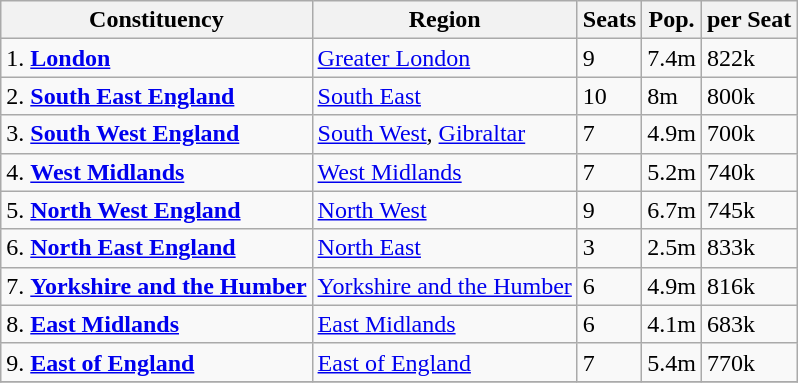<table class="wikitable">
<tr>
<th>Constituency</th>
<th>Region</th>
<th>Seats</th>
<th>Pop.</th>
<th>per Seat</th>
</tr>
<tr>
<td>1. <strong><a href='#'>London</a></strong></td>
<td><a href='#'>Greater London</a></td>
<td>9</td>
<td>7.4m</td>
<td>822k</td>
</tr>
<tr>
<td>2. <strong><a href='#'>South East England</a></strong></td>
<td><a href='#'>South East</a></td>
<td>10</td>
<td>8m</td>
<td>800k</td>
</tr>
<tr>
<td>3. <strong><a href='#'>South West England</a></strong></td>
<td><a href='#'>South West</a>, <a href='#'>Gibraltar</a></td>
<td>7</td>
<td>4.9m</td>
<td>700k</td>
</tr>
<tr>
<td>4. <strong><a href='#'>West Midlands</a></strong></td>
<td><a href='#'>West Midlands</a></td>
<td>7</td>
<td>5.2m</td>
<td>740k</td>
</tr>
<tr>
<td>5. <strong><a href='#'>North West England</a></strong></td>
<td><a href='#'>North West</a></td>
<td>9</td>
<td>6.7m</td>
<td>745k</td>
</tr>
<tr>
<td>6. <strong><a href='#'>North East England</a></strong></td>
<td><a href='#'>North East</a></td>
<td>3</td>
<td>2.5m</td>
<td>833k</td>
</tr>
<tr>
<td>7. <strong><a href='#'>Yorkshire and the Humber</a></strong></td>
<td><a href='#'>Yorkshire and the Humber</a></td>
<td>6</td>
<td>4.9m</td>
<td>816k</td>
</tr>
<tr>
<td>8. <strong><a href='#'>East Midlands</a></strong></td>
<td><a href='#'>East Midlands</a></td>
<td>6</td>
<td>4.1m</td>
<td>683k</td>
</tr>
<tr>
<td>9. <strong><a href='#'>East of England</a></strong></td>
<td><a href='#'>East of England</a></td>
<td>7</td>
<td>5.4m</td>
<td>770k</td>
</tr>
<tr>
</tr>
</table>
